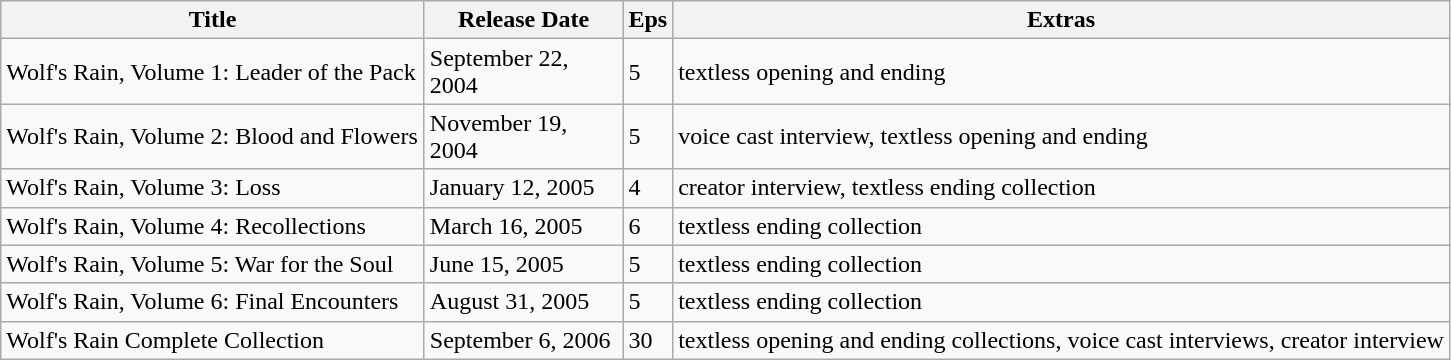<table class="wikitable">
<tr>
<th width=275>Title</th>
<th width=125>Release Date</th>
<th width=20>Eps</th>
<th>Extras</th>
</tr>
<tr>
<td>Wolf's Rain, Volume 1: Leader of the Pack</td>
<td>September 22, 2004</td>
<td>5</td>
<td>textless opening and ending</td>
</tr>
<tr>
<td>Wolf's Rain, Volume 2: Blood and Flowers</td>
<td>November 19, 2004</td>
<td>5</td>
<td>voice cast interview, textless opening and ending</td>
</tr>
<tr>
<td>Wolf's Rain, Volume 3: Loss</td>
<td>January 12, 2005</td>
<td>4</td>
<td>creator interview, textless ending collection</td>
</tr>
<tr>
<td>Wolf's Rain, Volume 4: Recollections</td>
<td>March 16, 2005</td>
<td>6</td>
<td>textless ending collection</td>
</tr>
<tr>
<td>Wolf's Rain, Volume 5: War for the Soul</td>
<td>June 15, 2005</td>
<td>5</td>
<td>textless ending collection</td>
</tr>
<tr>
<td>Wolf's Rain, Volume 6: Final Encounters</td>
<td>August 31, 2005</td>
<td>5</td>
<td>textless ending collection</td>
</tr>
<tr>
<td>Wolf's Rain Complete Collection</td>
<td>September 6, 2006</td>
<td>30</td>
<td>textless opening and ending collections, voice cast interviews, creator interview</td>
</tr>
</table>
